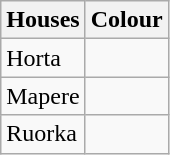<table border"1" style="border-collapse:collapse;" class="wikitable sortable">
<tr>
<th>Houses</th>
<th>Colour</th>
</tr>
<tr>
<td>Horta</td>
<td></td>
</tr>
<tr>
<td>Mapere</td>
<td></td>
</tr>
<tr>
<td>Ruorka</td>
<td></td>
</tr>
</table>
